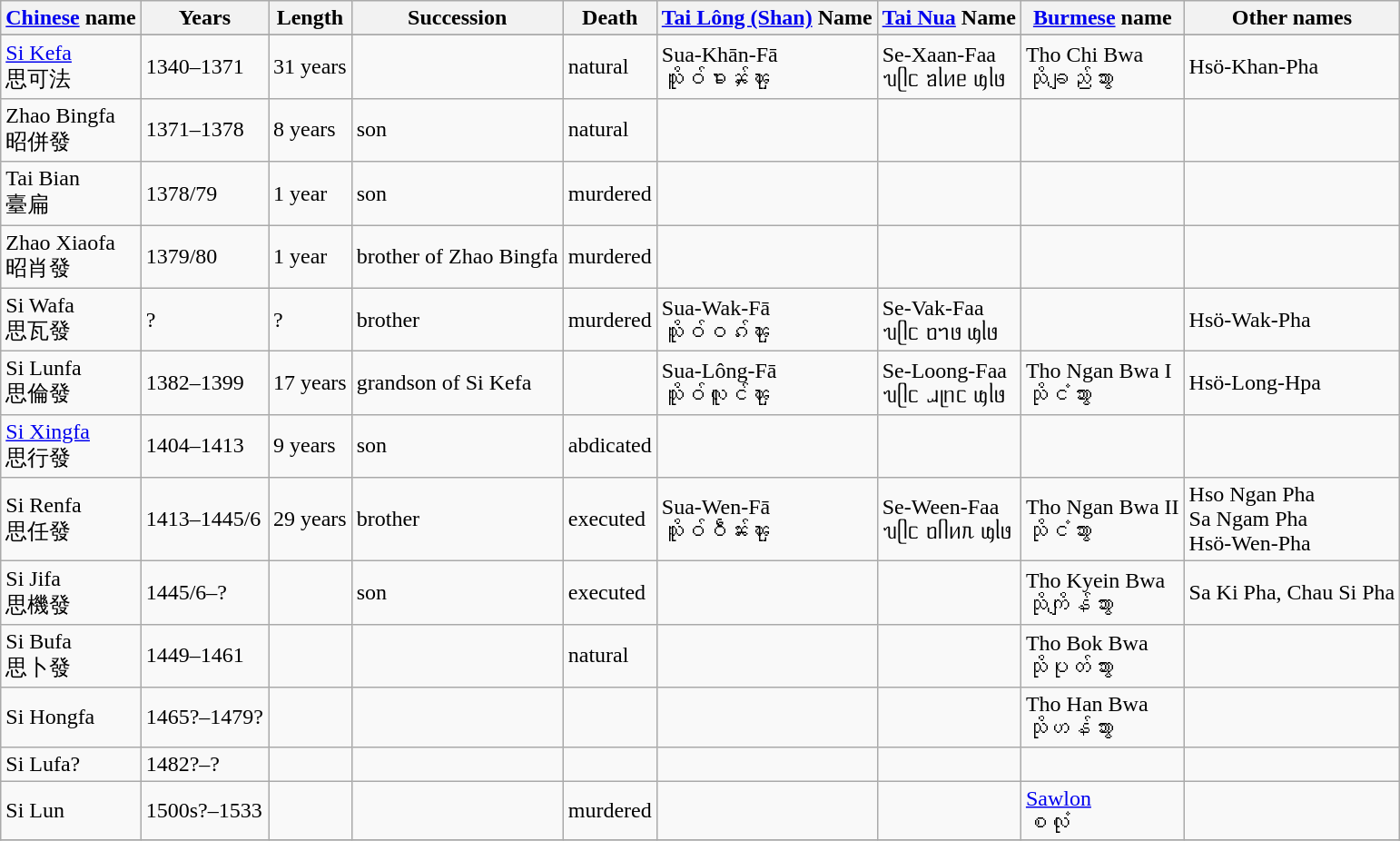<table class="wikitable">
<tr>
<th><a href='#'>Chinese</a> name</th>
<th>Years</th>
<th>Length</th>
<th>Succession</th>
<th>Death</th>
<th><a href='#'>Tai Lông (Shan)</a> Name</th>
<th><a href='#'>Tai Nua</a> Name</th>
<th><a href='#'>Burmese</a> name</th>
<th>Other names</th>
</tr>
<tr>
</tr>
<tr --->
<td><a href='#'>Si Kefa</a><br>思可法</td>
<td>1340–1371</td>
<td>31 years</td>
<td></td>
<td>natural</td>
<td>Sua-Khān-Fā<br>သိူဝ်ၶၢၼ်ႇၾႃႉ</td>
<td>Se-Xaan-Faa<br>ᥔᥫᥴ ᥑᥣᥢᥱ ᥜᥣᥳ</td>
<td>Tho Chi Bwa <br> သိုချည်ဘွား</td>
<td>Hsö-Khan-Pha</td>
</tr>
<tr --->
<td>Zhao Bingfa<br>昭併發</td>
<td>1371–1378</td>
<td>8 years</td>
<td>son</td>
<td>natural</td>
<td></td>
<td></td>
<td></td>
<td></td>
</tr>
<tr --->
<td>Tai Bian<br>臺扁</td>
<td>1378/79</td>
<td>1 year</td>
<td>son</td>
<td>murdered</td>
<td></td>
<td></td>
<td></td>
<td></td>
</tr>
<tr --->
<td>Zhao Xiaofa<br>昭肖發</td>
<td>1379/80</td>
<td>1 year</td>
<td>brother of Zhao Bingfa</td>
<td>murdered</td>
<td></td>
<td></td>
<td></td>
<td></td>
</tr>
<tr --->
<td>Si Wafa<br>思瓦發</td>
<td>?</td>
<td>?</td>
<td>brother</td>
<td>murdered</td>
<td>Sua-Wak-Fā<br>သိူဝ်ဝၵ်ႉၾႃႉ</td>
<td>Se-Vak-Faa<br>ᥔᥫᥴ ᥝᥐᥳ ᥜᥣᥳ</td>
<td></td>
<td>Hsö-Wak-Pha</td>
</tr>
<tr --->
<td>Si Lunfa<br>思倫發</td>
<td>1382–1399</td>
<td>17 years</td>
<td>grandson of Si Kefa</td>
<td></td>
<td>Sua-Lông-Fā<br>သိူဝ်လူင်ၾႃႉ</td>
<td>Se-Loong-Faa<br>ᥔᥫᥴ ᥘᥨᥒᥴ ᥜᥣᥳ</td>
<td>Tho Ngan Bwa I <br> သိုငံဘွား</td>
<td>Hsö-Long-Hpa</td>
</tr>
<tr --->
<td><a href='#'>Si Xingfa</a><br>思行發</td>
<td>1404–1413</td>
<td>9 years</td>
<td>son</td>
<td>abdicated</td>
<td></td>
<td></td>
<td></td>
<td></td>
</tr>
<tr --->
<td>Si Renfa<br>思任發</td>
<td>1413–1445/6</td>
<td>29 years</td>
<td>brother</td>
<td>executed</td>
<td>Sua-Wen-Fā<br>သိူဝ်ဝဵၼ်းၾႃႉ</td>
<td>Se-Ween-Faa<br>ᥔᥫᥴ ᥝᥥᥢᥰ ᥜᥣᥳ</td>
<td>Tho Ngan Bwa II <br> သိုငံဘွား</td>
<td>Hso Ngan Pha <br> Sa Ngam Pha <br> Hsö-Wen-Pha</td>
</tr>
<tr --->
<td>Si Jifa<br>思機發</td>
<td>1445/6–?</td>
<td></td>
<td>son</td>
<td>executed</td>
<td></td>
<td></td>
<td>Tho Kyein Bwa <br> သိုကျိန်ဘွား</td>
<td>Sa Ki Pha, Chau Si Pha</td>
</tr>
<tr --->
<td>Si Bufa<br>思卜發</td>
<td>1449–1461</td>
<td></td>
<td></td>
<td>natural</td>
<td></td>
<td></td>
<td>Tho Bok Bwa <br> သိုပုတ်ဘွား</td>
<td></td>
</tr>
<tr --->
<td>Si Hongfa</td>
<td>1465?–1479?</td>
<td></td>
<td></td>
<td></td>
<td></td>
<td></td>
<td>Tho Han Bwa <br> သိုဟန်ဘွား</td>
<td></td>
</tr>
<tr --->
<td>Si Lufa?</td>
<td>1482?–?</td>
<td></td>
<td></td>
<td></td>
<td></td>
<td></td>
<td></td>
<td></td>
</tr>
<tr --->
<td>Si Lun</td>
<td>1500s?–1533</td>
<td></td>
<td></td>
<td>murdered</td>
<td></td>
<td></td>
<td><a href='#'>Sawlon</a> <br> စလုံ</td>
<td></td>
</tr>
<tr --->
</tr>
</table>
